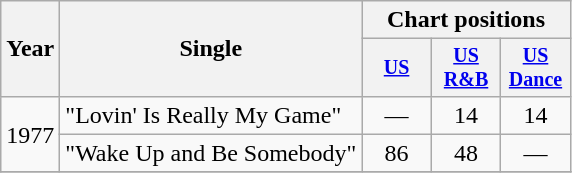<table class="wikitable" style="text-align:center;">
<tr>
<th rowspan="2">Year</th>
<th rowspan="2">Single</th>
<th colspan="3">Chart positions</th>
</tr>
<tr style="font-size:smaller;">
<th width="40"><a href='#'>US</a></th>
<th width="40"><a href='#'>US<br>R&B</a></th>
<th width="40"><a href='#'>US<br>Dance</a></th>
</tr>
<tr>
<td rowspan="2">1977</td>
<td align="left">"Lovin' Is Really My Game"</td>
<td>—</td>
<td>14</td>
<td>14</td>
</tr>
<tr>
<td align="left">"Wake Up and Be Somebody"</td>
<td>86</td>
<td>48</td>
<td>—</td>
</tr>
<tr>
</tr>
</table>
